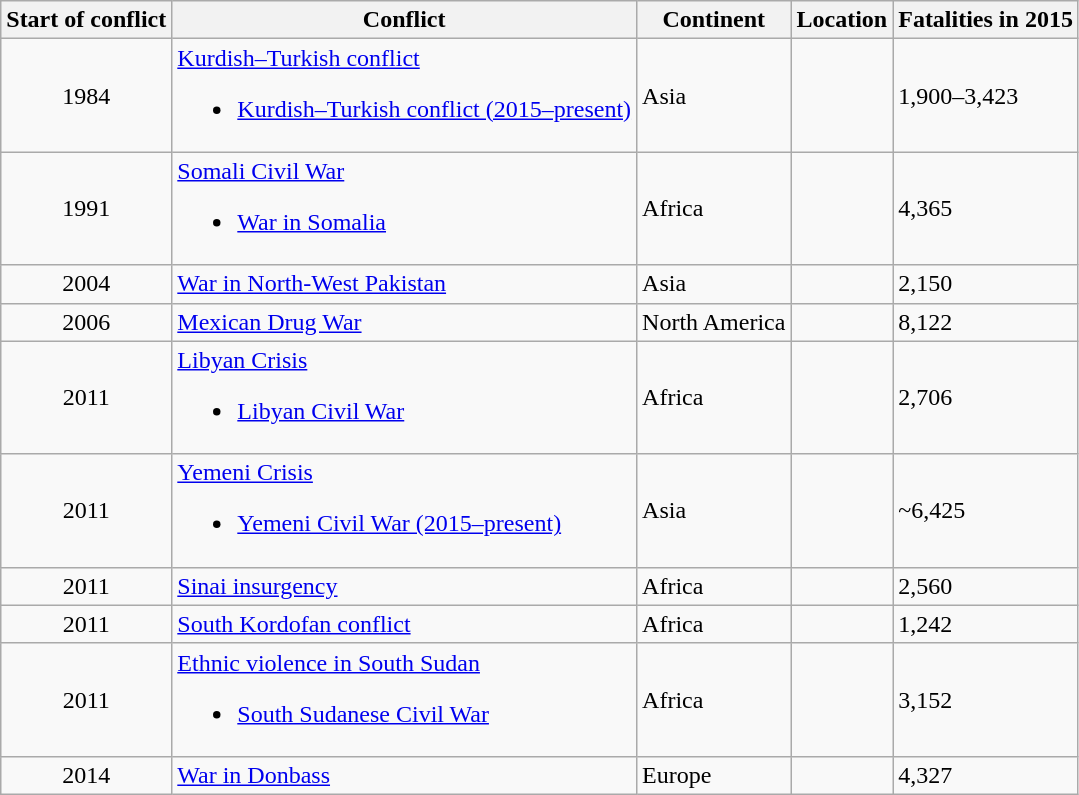<table class="wikitable sortable">
<tr>
<th>Start of conflict</th>
<th>Conflict</th>
<th>Continent</th>
<th>Location</th>
<th data-sort-type="number">Fatalities in 2015</th>
</tr>
<tr>
<td align=center>1984</td>
<td><a href='#'>Kurdish–Turkish conflict</a><br><ul><li><a href='#'>Kurdish–Turkish conflict (2015–present)</a></li></ul></td>
<td>Asia</td>
<td><br><br></td>
<td>1,900–3,423</td>
</tr>
<tr>
<td align=center>1991</td>
<td><a href='#'>Somali Civil War</a><br><ul><li><a href='#'>War in Somalia</a></li></ul></td>
<td>Africa</td>
<td><br> </td>
<td> 4,365</td>
</tr>
<tr>
<td align=center>2004</td>
<td><a href='#'>War in North-West Pakistan</a></td>
<td>Asia</td>
<td></td>
<td> 2,150</td>
</tr>
<tr>
<td align=center>2006</td>
<td><a href='#'>Mexican Drug War</a></td>
<td>North America</td>
<td></td>
<td> 8,122</td>
</tr>
<tr>
<td align=center>2011</td>
<td><a href='#'>Libyan Crisis</a><br><ul><li><a href='#'>Libyan Civil War</a></li></ul></td>
<td>Africa</td>
<td></td>
<td> 2,706</td>
</tr>
<tr>
<td align=center>2011</td>
<td><a href='#'>Yemeni Crisis</a><br><ul><li><a href='#'>Yemeni Civil War (2015–present)</a></li></ul></td>
<td>Asia</td>
<td><br></td>
<td> ~6,425</td>
</tr>
<tr>
<td align=center>2011</td>
<td><a href='#'>Sinai insurgency</a></td>
<td>Africa</td>
<td></td>
<td> 2,560</td>
</tr>
<tr>
<td align=center>2011</td>
<td><a href='#'>South Kordofan conflict</a></td>
<td>Africa</td>
<td></td>
<td> 1,242</td>
</tr>
<tr>
<td align=center>2011</td>
<td><a href='#'>Ethnic violence in South Sudan</a><br><ul><li><a href='#'>South Sudanese Civil War</a></li></ul></td>
<td>Africa</td>
<td><br></td>
<td> 3,152</td>
</tr>
<tr>
<td align=center>2014</td>
<td><a href='#'>War in Donbass</a></td>
<td>Europe</td>
<td></td>
<td> 4,327</td>
</tr>
</table>
